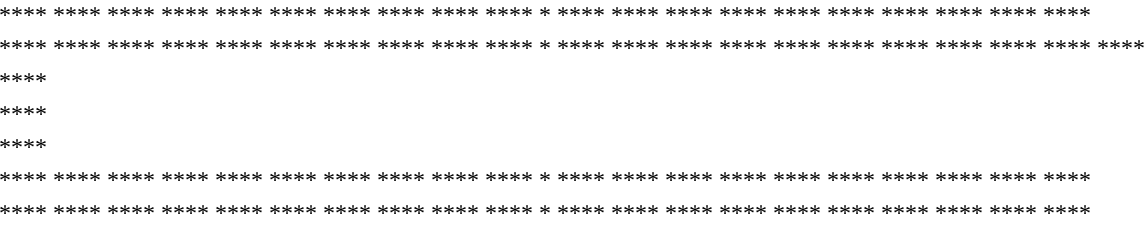<table style="margin: 1em auto;">
<tr ---->
<td><span>****</span></td>
<td><span>****</span></td>
<td><span>****</span></td>
<td><span>****</span></td>
<td><span>****</span></td>
<td><span>****</span></td>
<td><span>****</span></td>
<td><span>****</span></td>
<td><span>****</span></td>
<td><span>****</span></td>
<td bgcolor="#FFFFFF" border="1"><span>*</span></td>
<td><span>****</span></td>
<td><span>****</span></td>
<td><span>****</span></td>
<td><span>****</span></td>
<td><span>****</span></td>
<td><span>****</span></td>
<td><span>****</span></td>
<td><span>****</span></td>
<td><span>****</span></td>
<td bgcolor="#FFFFFF" border="1"><span>****</span></td>
</tr>
<tr ---->
<td><span>****</span></td>
<td><span>****</span></td>
<td><span>****</span></td>
<td><span>****</span></td>
<td><span>****</span></td>
<td><span>****</span></td>
<td><span>****</span></td>
<td><span>****</span></td>
<td><span>****</span></td>
<td><span>****</span></td>
<td bgcolor="#FFFFFF" border="1"><span>*</span></td>
<td><span>****</span></td>
<td><span>****</span></td>
<td><span>****</span></td>
<td><span>****</span></td>
<td><span>****</span></td>
<td><span>****</span></td>
<td><span>****</span></td>
<td><span>****</span></td>
<td><span>****</span></td>
<td><span>****</span></td>
<td bgcolor="#FFFFFF" border="1"><span>****</span></td>
</tr>
<tr ---->
<td border="1"><span>****</span></td>
</tr>
<tr ---->
<td><span>****</span></td>
</tr>
<tr ---->
<td border="1"><span>****</span></td>
</tr>
<tr ---->
<td><span>****</span></td>
<td><span>****</span></td>
<td><span>****</span></td>
<td><span>****</span></td>
<td><span>****</span></td>
<td><span>****</span></td>
<td><span>****</span></td>
<td><span>****</span></td>
<td><span>****</span></td>
<td><span>****</span></td>
<td bgcolor="#FFFFFF" border="1"><span>*</span></td>
<td><span>****</span></td>
<td><span>****</span></td>
<td><span>****</span></td>
<td><span>****</span></td>
<td><span>****</span></td>
<td><span>****</span></td>
<td><span>****</span></td>
<td><span>****</span></td>
<td><span>****</span></td>
<td><span>****</span></td>
</tr>
<tr ---->
<td><span>****</span></td>
<td><span>****</span></td>
<td><span>****</span></td>
<td><span>****</span></td>
<td><span>****</span></td>
<td><span>****</span></td>
<td><span>****</span></td>
<td><span>****</span></td>
<td><span>****</span></td>
<td><span>****</span></td>
<td bgcolor="#FFFFFF" border="1"><span>*</span></td>
<td><span>****</span></td>
<td><span>****</span></td>
<td><span>****</span></td>
<td><span>****</span></td>
<td><span>****</span></td>
<td><span>****</span></td>
<td><span>****</span></td>
<td><span>****</span></td>
<td><span>****</span></td>
<td bgcolor="#FFFFFF" border="1"><span>****</span></td>
</tr>
</table>
